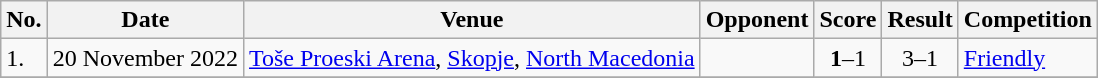<table class="wikitable">
<tr>
<th>No.</th>
<th>Date</th>
<th>Venue</th>
<th>Opponent</th>
<th>Score</th>
<th>Result</th>
<th>Competition</th>
</tr>
<tr>
<td>1.</td>
<td>20 November 2022</td>
<td><a href='#'>Toše Proeski Arena</a>, <a href='#'>Skopje</a>, <a href='#'>North Macedonia</a></td>
<td></td>
<td align=center><strong>1</strong>–1</td>
<td align=center>3–1</td>
<td><a href='#'>Friendly</a></td>
</tr>
<tr>
</tr>
</table>
